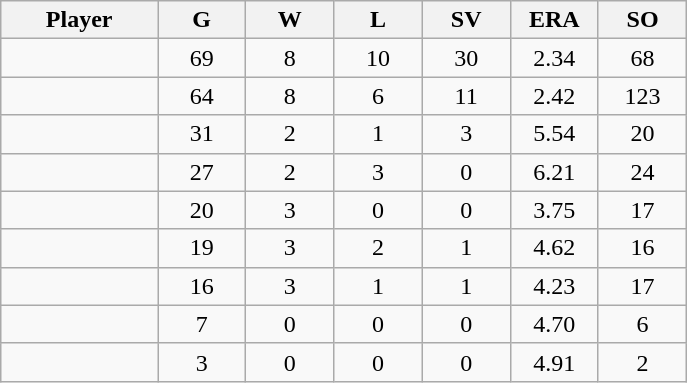<table class="wikitable sortable" style="text-align:center">
<tr>
<th bgcolor="#DDDDFF" width="16%">Player</th>
<th bgcolor="#DDDDFF" width="9%">G</th>
<th bgcolor="#DDDDFF" width="9%">W</th>
<th bgcolor="#DDDDFF" width="9%">L</th>
<th bgcolor="#DDDDFF" width="9%">SV</th>
<th bgcolor="#DDDDFF" width="9%">ERA</th>
<th bgcolor="#DDDDFF" width="9%">SO</th>
</tr>
<tr>
<td></td>
<td>69</td>
<td>8</td>
<td>10</td>
<td>30</td>
<td>2.34</td>
<td>68</td>
</tr>
<tr>
<td></td>
<td>64</td>
<td>8</td>
<td>6</td>
<td>11</td>
<td>2.42</td>
<td>123</td>
</tr>
<tr>
<td></td>
<td>31</td>
<td>2</td>
<td>1</td>
<td>3</td>
<td>5.54</td>
<td>20</td>
</tr>
<tr>
<td></td>
<td>27</td>
<td>2</td>
<td>3</td>
<td>0</td>
<td>6.21</td>
<td>24</td>
</tr>
<tr>
<td></td>
<td>20</td>
<td>3</td>
<td>0</td>
<td>0</td>
<td>3.75</td>
<td>17</td>
</tr>
<tr>
<td></td>
<td>19</td>
<td>3</td>
<td>2</td>
<td>1</td>
<td>4.62</td>
<td>16</td>
</tr>
<tr>
<td></td>
<td>16</td>
<td>3</td>
<td>1</td>
<td>1</td>
<td>4.23</td>
<td>17</td>
</tr>
<tr>
<td></td>
<td>7</td>
<td>0</td>
<td>0</td>
<td>0</td>
<td>4.70</td>
<td>6</td>
</tr>
<tr>
<td></td>
<td>3</td>
<td>0</td>
<td>0</td>
<td>0</td>
<td>4.91</td>
<td>2</td>
</tr>
</table>
